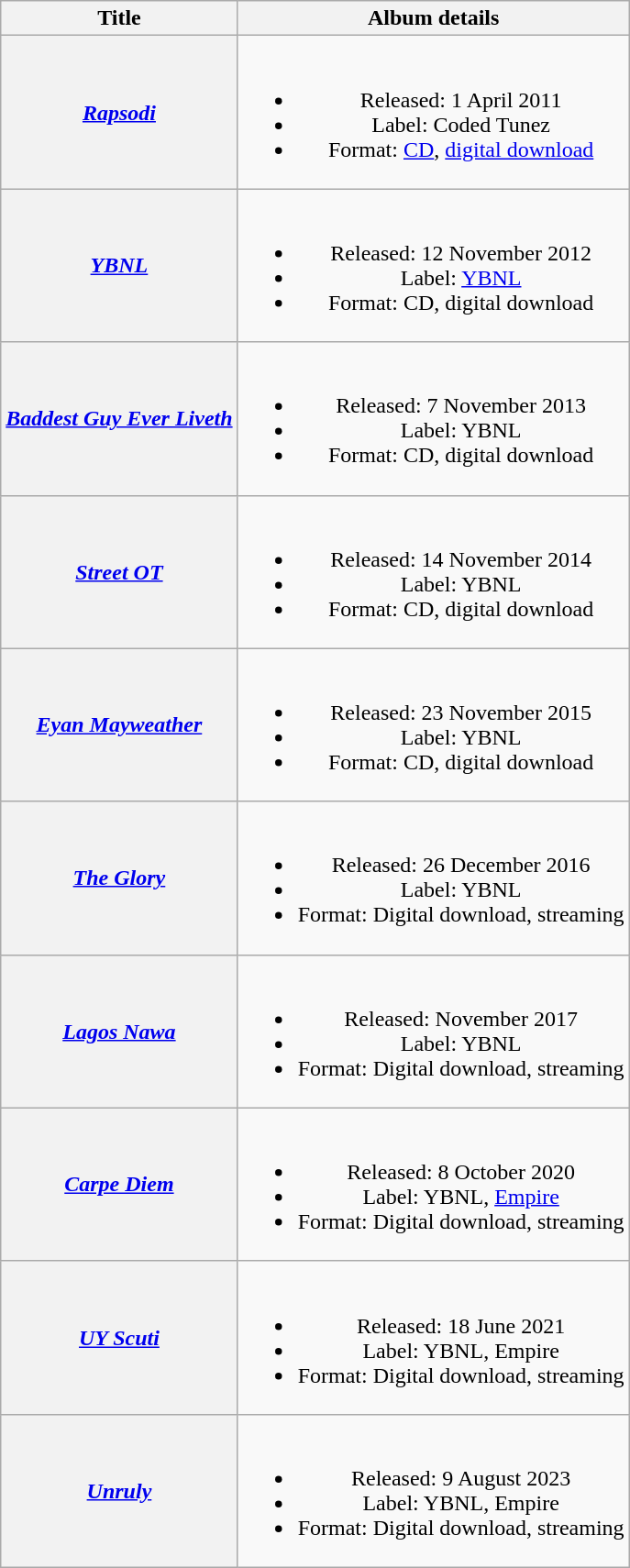<table class="wikitable plainrowheaders" style="text-align:center;">
<tr>
<th scope="col">Title</th>
<th scope="col">Album details</th>
</tr>
<tr>
<th scope="row"><em><a href='#'>Rapsodi</a></em></th>
<td><br><ul><li>Released: 1 April 2011</li><li>Label: Coded Tunez</li><li>Format: <a href='#'>CD</a>, <a href='#'>digital download</a></li></ul></td>
</tr>
<tr>
<th scope="row"><em><a href='#'>YBNL</a></em></th>
<td><br><ul><li>Released: 12 November 2012</li><li>Label: <a href='#'>YBNL</a></li><li>Format: CD, digital download</li></ul></td>
</tr>
<tr>
<th scope="row"><em><a href='#'>Baddest Guy Ever Liveth</a></em></th>
<td><br><ul><li>Released: 7 November 2013</li><li>Label: YBNL</li><li>Format: CD, digital download</li></ul></td>
</tr>
<tr>
<th scope="row"><em><a href='#'>Street OT</a></em></th>
<td><br><ul><li>Released: 14 November 2014</li><li>Label: YBNL</li><li>Format: CD, digital download</li></ul></td>
</tr>
<tr>
<th scope="row"><em><a href='#'>Eyan Mayweather</a></em></th>
<td><br><ul><li>Released: 23 November 2015</li><li>Label: YBNL</li><li>Format: CD, digital download</li></ul></td>
</tr>
<tr>
<th scope="row"><em><a href='#'>The Glory</a></em></th>
<td><br><ul><li>Released: 26 December 2016</li><li>Label: YBNL</li><li>Format: Digital download, streaming</li></ul></td>
</tr>
<tr>
<th scope="row"><em><a href='#'>Lagos Nawa</a></em></th>
<td><br><ul><li>Released: November 2017</li><li>Label: YBNL</li><li>Format: Digital download, streaming</li></ul></td>
</tr>
<tr>
<th scope="row"><em><a href='#'>Carpe Diem</a></em></th>
<td><br><ul><li>Released: 8 October 2020</li><li>Label: YBNL, <a href='#'>Empire</a></li><li>Format: Digital download, streaming</li></ul></td>
</tr>
<tr>
<th scope="row"><em><a href='#'>UY Scuti</a></em></th>
<td><br><ul><li>Released: 18 June 2021</li><li>Label: YBNL, Empire</li><li>Format: Digital download, streaming</li></ul></td>
</tr>
<tr>
<th scope="row"><em><a href='#'>Unruly</a></em></th>
<td><br><ul><li>Released: 9 August 2023</li><li>Label: YBNL, Empire</li><li>Format: Digital download, streaming</li></ul></td>
</tr>
</table>
